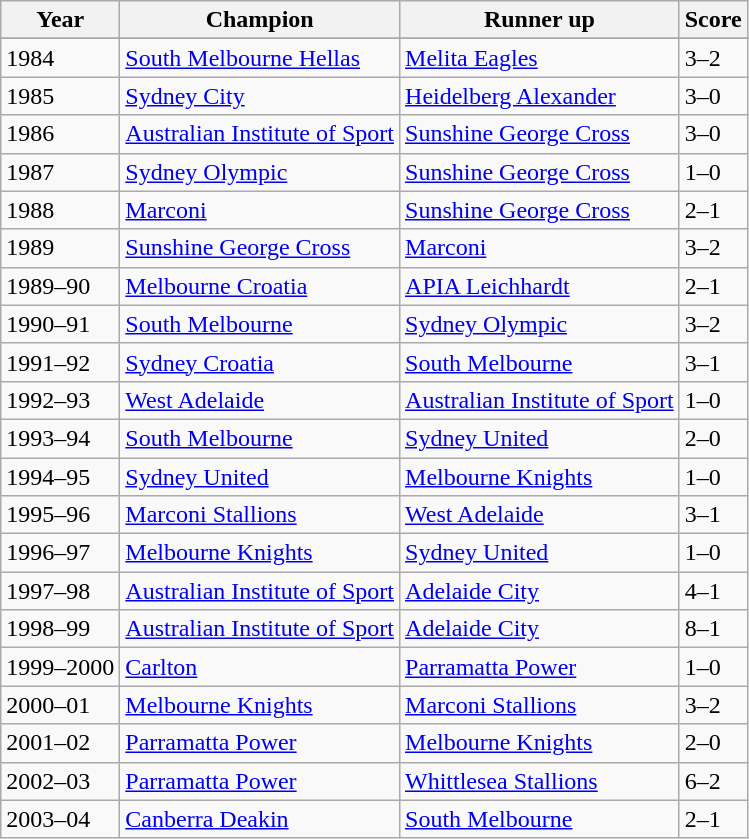<table class="wikitable">
<tr>
<th>Year</th>
<th>Champion</th>
<th>Runner up</th>
<th>Score</th>
</tr>
<tr>
</tr>
<tr>
<td>1984</td>
<td><a href='#'>South Melbourne Hellas</a></td>
<td><a href='#'>Melita Eagles</a></td>
<td>3–2</td>
</tr>
<tr>
<td>1985</td>
<td><a href='#'>Sydney City</a></td>
<td><a href='#'>Heidelberg Alexander</a></td>
<td>3–0</td>
</tr>
<tr>
<td>1986</td>
<td><a href='#'>Australian Institute of Sport</a></td>
<td><a href='#'>Sunshine George Cross</a></td>
<td>3–0</td>
</tr>
<tr>
<td>1987</td>
<td><a href='#'>Sydney Olympic</a></td>
<td><a href='#'>Sunshine George Cross</a></td>
<td>1–0</td>
</tr>
<tr>
<td>1988</td>
<td><a href='#'>Marconi</a></td>
<td><a href='#'>Sunshine George Cross</a></td>
<td>2–1</td>
</tr>
<tr>
<td>1989</td>
<td><a href='#'>Sunshine George Cross</a></td>
<td><a href='#'>Marconi</a></td>
<td>3–2</td>
</tr>
<tr>
<td>1989–90</td>
<td><a href='#'>Melbourne Croatia</a></td>
<td><a href='#'>APIA Leichhardt</a></td>
<td>2–1</td>
</tr>
<tr>
<td>1990–91</td>
<td><a href='#'>South Melbourne</a></td>
<td><a href='#'>Sydney Olympic</a></td>
<td>3–2</td>
</tr>
<tr>
<td>1991–92</td>
<td><a href='#'>Sydney Croatia</a></td>
<td><a href='#'>South Melbourne</a></td>
<td>3–1</td>
</tr>
<tr>
<td>1992–93</td>
<td><a href='#'>West Adelaide</a></td>
<td><a href='#'>Australian Institute of Sport</a></td>
<td>1–0</td>
</tr>
<tr>
<td>1993–94</td>
<td><a href='#'>South Melbourne</a></td>
<td><a href='#'>Sydney United</a></td>
<td>2–0</td>
</tr>
<tr>
<td>1994–95</td>
<td><a href='#'>Sydney United</a></td>
<td><a href='#'>Melbourne Knights</a></td>
<td>1–0</td>
</tr>
<tr>
<td>1995–96</td>
<td><a href='#'>Marconi Stallions</a></td>
<td><a href='#'>West Adelaide</a></td>
<td>3–1</td>
</tr>
<tr>
<td>1996–97</td>
<td><a href='#'>Melbourne Knights</a></td>
<td><a href='#'>Sydney United</a></td>
<td>1–0</td>
</tr>
<tr>
<td>1997–98</td>
<td><a href='#'>Australian Institute of Sport</a></td>
<td><a href='#'>Adelaide City</a></td>
<td>4–1</td>
</tr>
<tr>
<td>1998–99</td>
<td><a href='#'>Australian Institute of Sport</a></td>
<td><a href='#'>Adelaide City</a></td>
<td>8–1</td>
</tr>
<tr>
<td>1999–2000</td>
<td><a href='#'>Carlton</a></td>
<td><a href='#'>Parramatta Power</a></td>
<td>1–0</td>
</tr>
<tr>
<td>2000–01</td>
<td><a href='#'>Melbourne Knights</a></td>
<td><a href='#'>Marconi Stallions</a></td>
<td>3–2</td>
</tr>
<tr>
<td>2001–02</td>
<td><a href='#'>Parramatta Power</a></td>
<td><a href='#'>Melbourne Knights</a></td>
<td>2–0</td>
</tr>
<tr>
<td>2002–03</td>
<td><a href='#'>Parramatta Power</a></td>
<td><a href='#'>Whittlesea Stallions</a></td>
<td>6–2</td>
</tr>
<tr>
<td>2003–04</td>
<td><a href='#'>Canberra Deakin</a></td>
<td><a href='#'>South Melbourne</a></td>
<td>2–1</td>
</tr>
</table>
